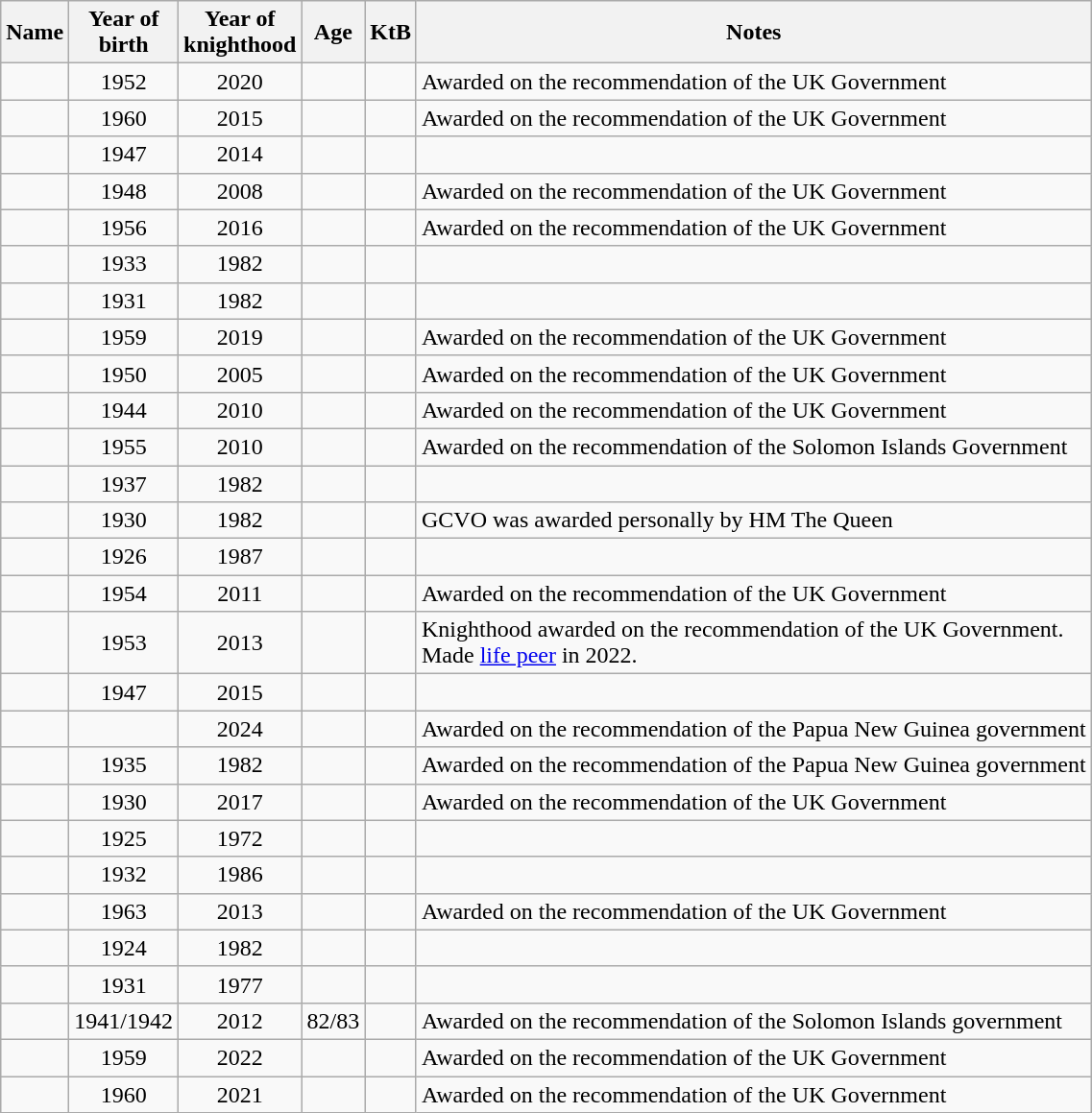<table class="wikitable sortable" style="text-align: left">
<tr>
<th>Name</th>
<th>Year of <br>birth</th>
<th>Year of<br>knighthood</th>
<th>Age</th>
<th>KtB</th>
<th>Notes</th>
</tr>
<tr>
<td> </td>
<td align="center">1952</td>
<td align="center">2020</td>
<td align="center"></td>
<td></td>
<td>Awarded on the recommendation of the UK Government</td>
</tr>
<tr>
<td></td>
<td align="center">1960</td>
<td align="center">2015</td>
<td align="center"></td>
<td></td>
<td>Awarded on the recommendation of the UK Government</td>
</tr>
<tr>
<td> </td>
<td align="center">1947</td>
<td align="center">2014</td>
<td align="center"></td>
<td></td>
<td></td>
</tr>
<tr>
<td> </td>
<td align="center">1948</td>
<td align="center">2008</td>
<td align="center"></td>
<td></td>
<td>Awarded on the recommendation of the UK Government</td>
</tr>
<tr>
<td> </td>
<td align="center">1956</td>
<td align="center">2016</td>
<td align="center"></td>
<td></td>
<td>Awarded on the recommendation of the UK Government</td>
</tr>
<tr>
<td> </td>
<td align="center">1933</td>
<td align="center">1982</td>
<td align="center"></td>
<td></td>
<td></td>
</tr>
<tr>
<td> </td>
<td align="center">1931</td>
<td align="center">1982</td>
<td align="center"></td>
<td></td>
<td></td>
</tr>
<tr>
<td></td>
<td align="center">1959</td>
<td align="center">2019</td>
<td align="center"></td>
<td></td>
<td>Awarded on the recommendation of the UK Government</td>
</tr>
<tr>
<td> </td>
<td align="center">1950</td>
<td align="center">2005</td>
<td align="center"></td>
<td></td>
<td>Awarded on the recommendation of the UK Government</td>
</tr>
<tr>
<td> </td>
<td align="center">1944</td>
<td align="center">2010</td>
<td align="center"></td>
<td></td>
<td>Awarded on the recommendation of the UK Government</td>
</tr>
<tr>
<td> </td>
<td align="center">1955</td>
<td align="center">2010</td>
<td align="center"></td>
<td></td>
<td>Awarded on the recommendation of the Solomon Islands Government</td>
</tr>
<tr>
<td> </td>
<td align="center">1937</td>
<td align="center">1982</td>
<td align="center"></td>
<td></td>
<td></td>
</tr>
<tr>
<td> </td>
<td align="center">1930</td>
<td align="center">1982</td>
<td align="center"></td>
<td></td>
<td>GCVO was awarded personally by HM The Queen</td>
</tr>
<tr>
<td> </td>
<td align="center">1926</td>
<td align="center">1987</td>
<td align="center"></td>
<td></td>
<td></td>
</tr>
<tr>
<td></td>
<td align="center">1954</td>
<td align="center">2011</td>
<td align="center"></td>
<td></td>
<td>Awarded on the recommendation of the UK Government </td>
</tr>
<tr>
<td> </td>
<td align="center">1953</td>
<td align="center">2013</td>
<td align="center"></td>
<td></td>
<td>Knighthood awarded on the recommendation of the UK Government.  <br> Made <a href='#'>life peer</a> in 2022.</td>
</tr>
<tr>
<td> </td>
<td align="center">1947</td>
<td align="center">2015</td>
<td align="center"></td>
<td></td>
<td></td>
</tr>
<tr>
<td> </td>
<td align="center"></td>
<td align="center">2024</td>
<td align="center"></td>
<td></td>
<td>Awarded on the recommendation of the Papua New Guinea government </td>
</tr>
<tr>
<td> </td>
<td align="center">1935</td>
<td align="center">1982</td>
<td align="center"></td>
<td></td>
<td>Awarded on the recommendation of the Papua New Guinea government </td>
</tr>
<tr>
<td> </td>
<td align="center">1930</td>
<td align="center">2017</td>
<td align="center"></td>
<td></td>
<td>Awarded on the recommendation of the UK Government</td>
</tr>
<tr>
<td> </td>
<td align="center">1925</td>
<td align="center">1972</td>
<td align="center"></td>
<td></td>
<td></td>
</tr>
<tr>
<td> </td>
<td align="center">1932</td>
<td align="center">1986</td>
<td align="center"></td>
<td></td>
<td></td>
</tr>
<tr>
<td> </td>
<td align="center">1963</td>
<td align="center">2013</td>
<td align="center"></td>
<td></td>
<td>Awarded on the recommendation of the UK Government</td>
</tr>
<tr>
<td> </td>
<td align="center">1924</td>
<td align="center">1982</td>
<td align="center"></td>
<td></td>
<td></td>
</tr>
<tr>
<td> </td>
<td align="center">1931</td>
<td align="center">1977</td>
<td align="center"></td>
<td></td>
<td></td>
</tr>
<tr>
<td> </td>
<td align="center">1941/1942</td>
<td align="center">2012</td>
<td align="center">82/83</td>
<td></td>
<td>Awarded on the recommendation of the Solomon Islands government</td>
</tr>
<tr>
<td></td>
<td align="center">1959</td>
<td align="center">2022</td>
<td align="center"></td>
<td></td>
<td>Awarded on the recommendation of the UK Government</td>
</tr>
<tr>
<td></td>
<td align="center">1960</td>
<td align="center">2021</td>
<td align="center"></td>
<td></td>
<td>Awarded on the recommendation of the UK Government</td>
</tr>
</table>
